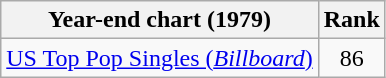<table class="wikitable sortable">
<tr>
<th>Year-end chart (1979)</th>
<th>Rank</th>
</tr>
<tr>
<td><a href='#'>US Top Pop Singles (<em>Billboard</em>)</a></td>
<td align="center">86</td>
</tr>
</table>
